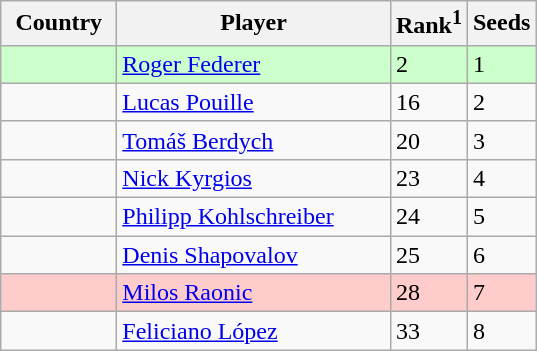<table class="sortable wikitable">
<tr>
<th width="70">Country</th>
<th width="175">Player</th>
<th>Rank<sup>1</sup></th>
<th>Seeds</th>
</tr>
<tr style="background:#cfc;">
<td></td>
<td><a href='#'>Roger Federer</a></td>
<td>2</td>
<td>1</td>
</tr>
<tr>
<td></td>
<td><a href='#'>Lucas Pouille</a></td>
<td>16</td>
<td>2</td>
</tr>
<tr>
<td></td>
<td><a href='#'>Tomáš Berdych</a></td>
<td>20</td>
<td>3</td>
</tr>
<tr>
<td></td>
<td><a href='#'>Nick Kyrgios</a></td>
<td>23</td>
<td>4</td>
</tr>
<tr>
<td></td>
<td><a href='#'>Philipp Kohlschreiber</a></td>
<td>24</td>
<td>5</td>
</tr>
<tr>
<td></td>
<td><a href='#'>Denis Shapovalov</a></td>
<td>25</td>
<td>6</td>
</tr>
<tr style="background:#fcc;">
<td></td>
<td><a href='#'>Milos Raonic</a></td>
<td>28</td>
<td>7</td>
</tr>
<tr>
<td></td>
<td><a href='#'>Feliciano López</a></td>
<td>33</td>
<td>8</td>
</tr>
</table>
